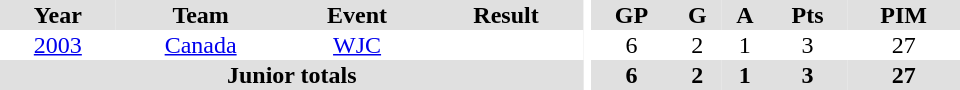<table border="0" cellpadding="1" cellspacing="0" ID="Table3" style="text-align:center; width:40em">
<tr ALIGN="center" bgcolor="#e0e0e0">
<th>Year</th>
<th>Team</th>
<th>Event</th>
<th>Result</th>
<th rowspan="99" bgcolor="#ffffff"></th>
<th>GP</th>
<th>G</th>
<th>A</th>
<th>Pts</th>
<th>PIM</th>
</tr>
<tr>
<td><a href='#'>2003</a></td>
<td><a href='#'>Canada</a></td>
<td><a href='#'>WJC</a></td>
<td></td>
<td>6</td>
<td>2</td>
<td>1</td>
<td>3</td>
<td>27</td>
</tr>
<tr bgcolor="#e0e0e0">
<th colspan=4>Junior totals</th>
<th>6</th>
<th>2</th>
<th>1</th>
<th>3</th>
<th>27</th>
</tr>
</table>
